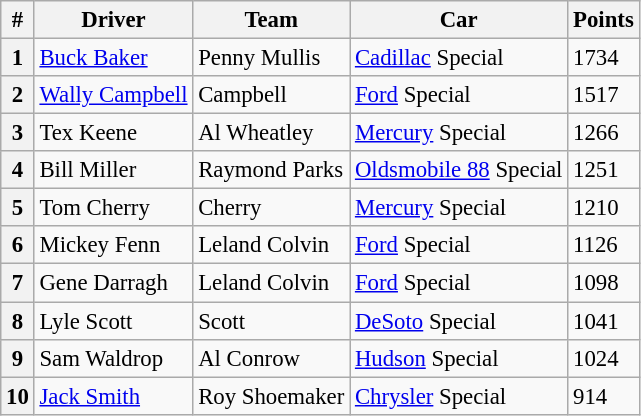<table class="wikitable" style="font-size:95%;">
<tr>
<th>#</th>
<th>Driver</th>
<th>Team</th>
<th>Car</th>
<th>Points</th>
</tr>
<tr>
<th>1</th>
<td> <a href='#'>Buck Baker</a></td>
<td>Penny Mullis</td>
<td><a href='#'>Cadillac</a> Special</td>
<td>1734</td>
</tr>
<tr>
<th>2</th>
<td> <a href='#'>Wally Campbell</a></td>
<td>Campbell</td>
<td><a href='#'>Ford</a> Special</td>
<td>1517</td>
</tr>
<tr>
<th>3</th>
<td> Tex Keene</td>
<td>Al Wheatley</td>
<td><a href='#'>Mercury</a> Special</td>
<td>1266</td>
</tr>
<tr>
<th>4</th>
<td> Bill Miller</td>
<td>Raymond Parks</td>
<td><a href='#'>Oldsmobile 88</a> Special</td>
<td>1251</td>
</tr>
<tr>
<th>5</th>
<td> Tom Cherry</td>
<td>Cherry</td>
<td><a href='#'>Mercury</a> Special</td>
<td>1210</td>
</tr>
<tr>
<th>6</th>
<td> Mickey Fenn</td>
<td>Leland Colvin</td>
<td><a href='#'>Ford</a> Special</td>
<td>1126</td>
</tr>
<tr>
<th>7</th>
<td> Gene Darragh</td>
<td>Leland Colvin</td>
<td><a href='#'>Ford</a> Special</td>
<td>1098</td>
</tr>
<tr>
<th>8</th>
<td> Lyle Scott</td>
<td>Scott</td>
<td><a href='#'>DeSoto</a> Special</td>
<td>1041</td>
</tr>
<tr>
<th>9</th>
<td> Sam Waldrop</td>
<td>Al Conrow</td>
<td><a href='#'>Hudson</a> Special</td>
<td>1024</td>
</tr>
<tr>
<th>10</th>
<td> <a href='#'>Jack Smith</a></td>
<td>Roy Shoemaker</td>
<td><a href='#'>Chrysler</a> Special</td>
<td>914</td>
</tr>
</table>
